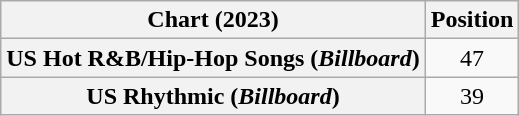<table class="wikitable sortable plainrowheaders" style="text-align:center">
<tr>
<th scope="col">Chart (2023)</th>
<th scope="col">Position</th>
</tr>
<tr>
<th scope="row">US Hot R&B/Hip-Hop Songs (<em>Billboard</em>)</th>
<td>47</td>
</tr>
<tr>
<th scope="row">US Rhythmic (<em>Billboard</em>)</th>
<td>39</td>
</tr>
</table>
